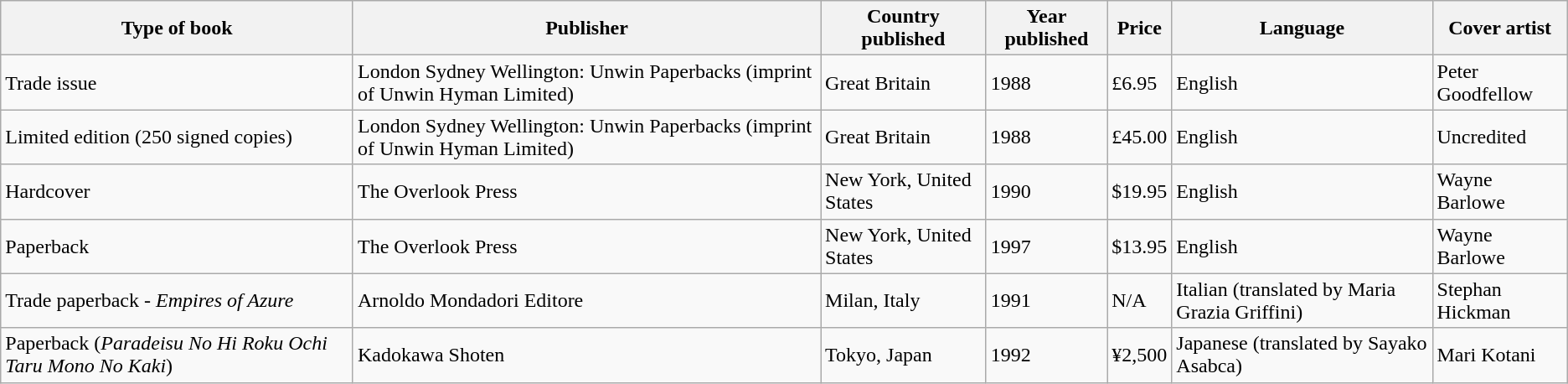<table class="wikitable">
<tr>
<th>Type of book </th>
<th>Publisher</th>
<th>Country published</th>
<th>Year published</th>
<th>Price</th>
<th>Language</th>
<th>Cover artist</th>
</tr>
<tr>
<td>Trade issue</td>
<td>London Sydney Wellington: Unwin Paperbacks (imprint of Unwin Hyman Limited)</td>
<td>Great Britain</td>
<td>1988</td>
<td>£6.95</td>
<td>English</td>
<td>Peter Goodfellow</td>
</tr>
<tr>
<td>Limited edition (250 signed copies)</td>
<td>London Sydney Wellington: Unwin Paperbacks (imprint of Unwin Hyman Limited)</td>
<td>Great Britain</td>
<td>1988</td>
<td>£45.00</td>
<td>English</td>
<td>Uncredited</td>
</tr>
<tr>
<td>Hardcover</td>
<td>The Overlook Press</td>
<td>New York, United States</td>
<td>1990</td>
<td>$19.95</td>
<td>English</td>
<td>Wayne Barlowe</td>
</tr>
<tr>
<td>Paperback</td>
<td>The Overlook Press</td>
<td>New York, United States</td>
<td>1997</td>
<td>$13.95</td>
<td>English</td>
<td>Wayne Barlowe</td>
</tr>
<tr>
<td>Trade paperback - <em>Empires of Azure</em></td>
<td>Arnoldo Mondadori Editore</td>
<td>Milan, Italy</td>
<td>1991</td>
<td>N/A</td>
<td>Italian (translated by Maria Grazia Griffini)</td>
<td>Stephan Hickman</td>
</tr>
<tr>
<td>Paperback (<em>Paradeisu No Hi Roku Ochi Taru Mono No Kaki</em>)</td>
<td>Kadokawa Shoten</td>
<td>Tokyo, Japan</td>
<td>1992</td>
<td>¥2,500</td>
<td>Japanese (translated by Sayako Asabca)</td>
<td>Mari Kotani</td>
</tr>
</table>
